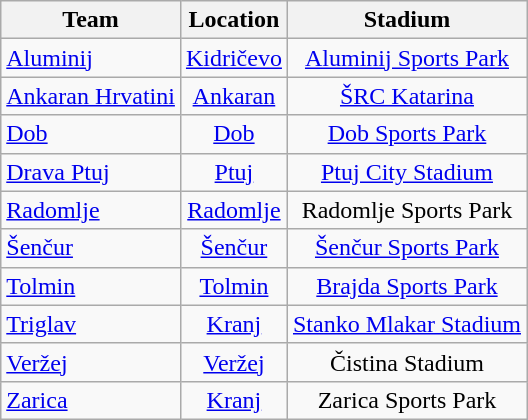<table class="wikitable sortable" style="text-align: center;">
<tr>
<th>Team</th>
<th>Location</th>
<th>Stadium</th>
</tr>
<tr>
<td style="text-align:left;"><a href='#'>Aluminij</a></td>
<td><a href='#'>Kidričevo</a></td>
<td><a href='#'>Aluminij Sports Park</a></td>
</tr>
<tr>
<td style="text-align:left;"><a href='#'>Ankaran Hrvatini</a></td>
<td><a href='#'>Ankaran</a></td>
<td><a href='#'>ŠRC Katarina</a></td>
</tr>
<tr>
<td style="text-align:left;"><a href='#'>Dob</a></td>
<td><a href='#'>Dob</a></td>
<td><a href='#'>Dob Sports Park</a></td>
</tr>
<tr>
<td style="text-align:left;"><a href='#'>Drava Ptuj</a></td>
<td><a href='#'>Ptuj</a></td>
<td><a href='#'>Ptuj City Stadium</a></td>
</tr>
<tr>
<td style="text-align:left;"><a href='#'>Radomlje</a></td>
<td><a href='#'>Radomlje</a></td>
<td>Radomlje Sports Park</td>
</tr>
<tr>
<td style="text-align:left;"><a href='#'>Šenčur</a></td>
<td><a href='#'>Šenčur</a></td>
<td><a href='#'>Šenčur Sports Park</a></td>
</tr>
<tr>
<td style="text-align:left;"><a href='#'>Tolmin</a></td>
<td><a href='#'>Tolmin</a></td>
<td><a href='#'>Brajda Sports Park</a></td>
</tr>
<tr>
<td style="text-align:left;"><a href='#'>Triglav</a></td>
<td><a href='#'>Kranj</a></td>
<td><a href='#'>Stanko Mlakar Stadium</a></td>
</tr>
<tr>
<td style="text-align:left;"><a href='#'>Veržej</a></td>
<td><a href='#'>Veržej</a></td>
<td>Čistina Stadium</td>
</tr>
<tr>
<td style="text-align:left;"><a href='#'>Zarica</a></td>
<td><a href='#'>Kranj</a></td>
<td>Zarica Sports Park</td>
</tr>
</table>
